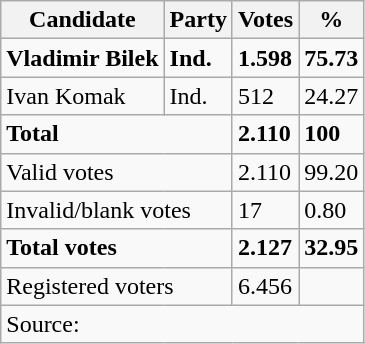<table class="wikitable" style="text-align: left;">
<tr>
<th>Candidate</th>
<th>Party</th>
<th>Votes</th>
<th>%</th>
</tr>
<tr>
<td><strong>Vladimir Bilek</strong></td>
<td><strong>Ind.</strong></td>
<td><strong>1.598</strong></td>
<td><strong>75.73</strong></td>
</tr>
<tr>
<td>Ivan Komak</td>
<td>Ind.</td>
<td>512</td>
<td>24.27</td>
</tr>
<tr>
<td colspan="2"><strong>Total</strong></td>
<td><strong>2.110</strong></td>
<td><strong>100</strong></td>
</tr>
<tr>
<td colspan="2">Valid votes</td>
<td>2.110</td>
<td>99.20</td>
</tr>
<tr>
<td colspan="2">Invalid/blank votes</td>
<td>17</td>
<td>0.80</td>
</tr>
<tr>
<td colspan="2"><strong>Total votes</strong></td>
<td><strong>2.127</strong></td>
<td><strong>32.95</strong></td>
</tr>
<tr>
<td colspan="2">Registered voters</td>
<td>6.456</td>
<td></td>
</tr>
<tr>
<td colspan="4">Source: </td>
</tr>
</table>
